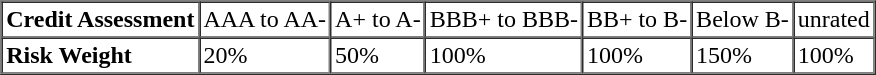<table border="1" cellpadding="2" cellspacing="0" align="center">
<tr valign="center">
<td><strong>Credit Assessment</strong></td>
<td>AAA to AA-</td>
<td>A+ to A-</td>
<td>BBB+ to BBB-</td>
<td>BB+ to B-</td>
<td>Below B-</td>
<td>unrated</td>
</tr>
<tr valign="center">
<td><strong>Risk Weight</strong></td>
<td>20%</td>
<td>50%</td>
<td>100%</td>
<td>100%</td>
<td>150%</td>
<td>100%</td>
</tr>
</table>
